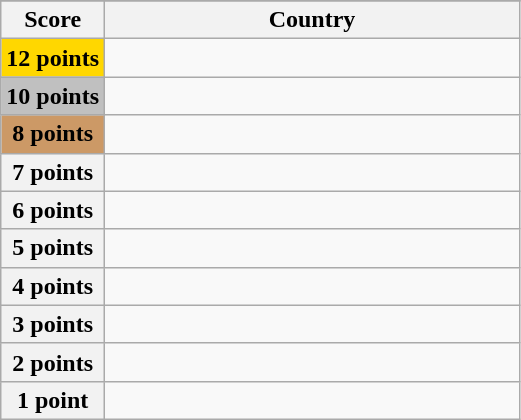<table class="wikitable">
<tr>
</tr>
<tr>
<th scope="col" width="20%">Score</th>
<th scope="col">Country</th>
</tr>
<tr>
<th scope="row" style="background:gold">12 points</th>
<td></td>
</tr>
<tr>
<th scope="row" style="background:silver">10 points</th>
<td></td>
</tr>
<tr>
<th scope="row" style="background:#CC9966">8 points</th>
<td></td>
</tr>
<tr>
<th scope="row">7 points</th>
<td></td>
</tr>
<tr>
<th scope="row">6 points</th>
<td></td>
</tr>
<tr>
<th scope="row">5 points</th>
<td></td>
</tr>
<tr>
<th scope="row">4 points</th>
<td></td>
</tr>
<tr>
<th scope="row">3 points</th>
<td></td>
</tr>
<tr>
<th scope="row">2 points</th>
<td></td>
</tr>
<tr>
<th scope="row">1 point</th>
<td></td>
</tr>
</table>
